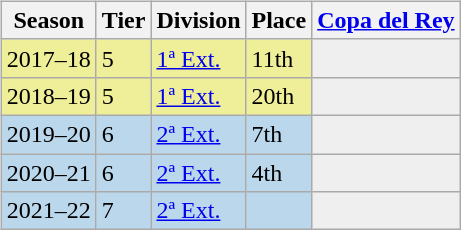<table>
<tr>
<td valign="top" width=49%><br><table class="wikitable">
<tr style="background:#f0f6fa;">
<th>Season</th>
<th>Tier</th>
<th>Division</th>
<th>Place</th>
<th><a href='#'>Copa del Rey</a></th>
</tr>
<tr>
<td style="background:#EFEF99;">2017–18</td>
<td style="background:#EFEF99;">5</td>
<td style="background:#EFEF99;"><a href='#'>1ª Ext.</a></td>
<td style="background:#EFEF99;">11th</td>
<th style="background:#efefef;"></th>
</tr>
<tr>
<td style="background:#EFEF99;">2018–19</td>
<td style="background:#EFEF99;">5</td>
<td style="background:#EFEF99;"><a href='#'>1ª Ext.</a></td>
<td style="background:#EFEF99;">20th</td>
<th style="background:#efefef;"></th>
</tr>
<tr>
<td style="background:#BBD7EC;">2019–20</td>
<td style="background:#BBD7EC;">6</td>
<td style="background:#BBD7EC;"><a href='#'>2ª Ext.</a></td>
<td style="background:#BBD7EC;">7th</td>
<th style="background:#efefef;"></th>
</tr>
<tr>
<td style="background:#BBD7EC;">2020–21</td>
<td style="background:#BBD7EC;">6</td>
<td style="background:#BBD7EC;"><a href='#'>2ª Ext.</a></td>
<td style="background:#BBD7EC;">4th</td>
<th style="background:#efefef;"></th>
</tr>
<tr>
<td style="background:#BBD7EC;">2021–22</td>
<td style="background:#BBD7EC;">7</td>
<td style="background:#BBD7EC;"><a href='#'>2ª Ext.</a></td>
<td style="background:#BBD7EC;"></td>
<th style="background:#efefef;"></th>
</tr>
</table>
</td>
</tr>
</table>
